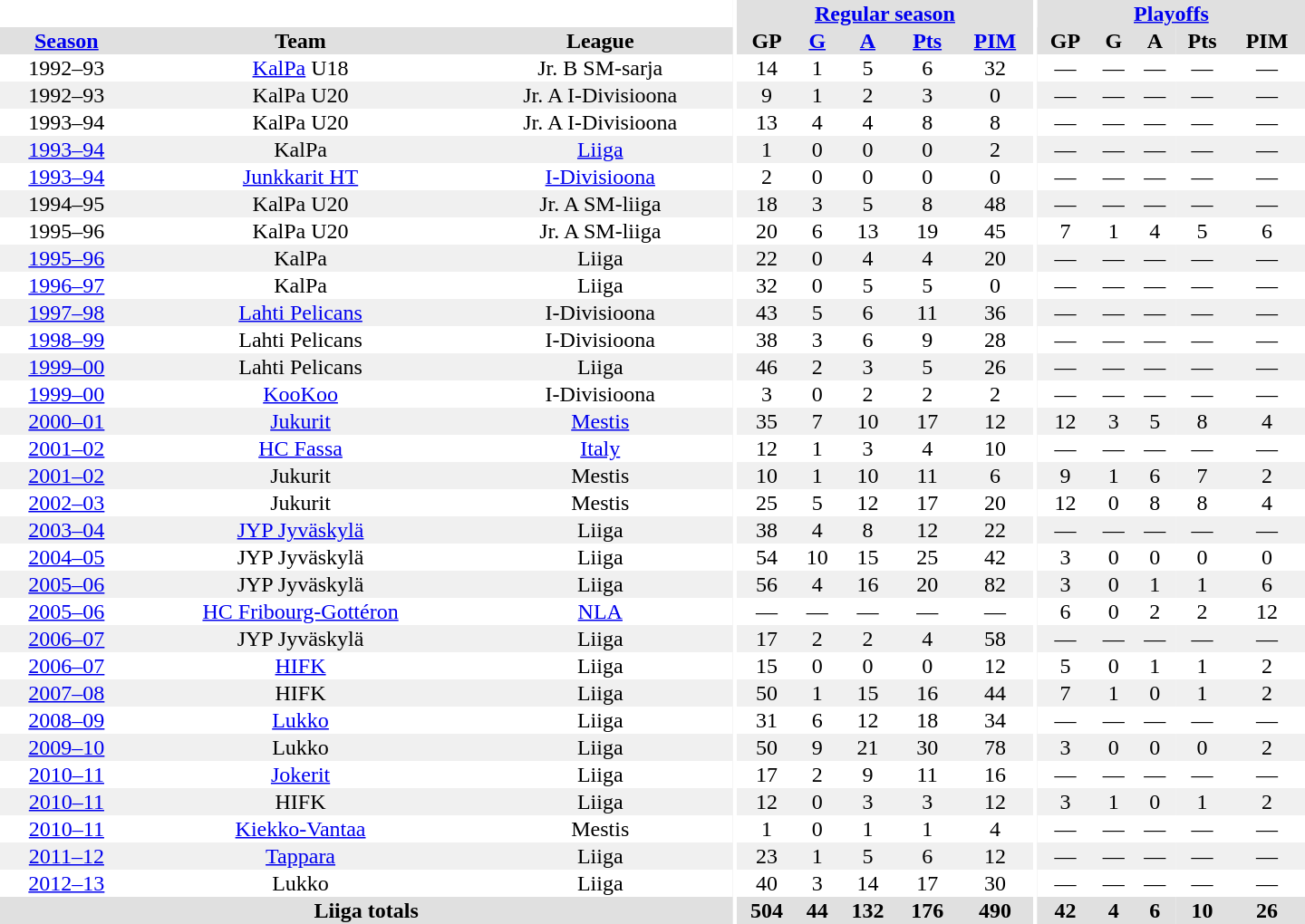<table border="0" cellpadding="1" cellspacing="0" style="text-align:center; width:60em">
<tr bgcolor="#e0e0e0">
<th colspan="3" bgcolor="#ffffff"></th>
<th rowspan="99" bgcolor="#ffffff"></th>
<th colspan="5"><a href='#'>Regular season</a></th>
<th rowspan="99" bgcolor="#ffffff"></th>
<th colspan="5"><a href='#'>Playoffs</a></th>
</tr>
<tr bgcolor="#e0e0e0">
<th><a href='#'>Season</a></th>
<th>Team</th>
<th>League</th>
<th>GP</th>
<th><a href='#'>G</a></th>
<th><a href='#'>A</a></th>
<th><a href='#'>Pts</a></th>
<th><a href='#'>PIM</a></th>
<th>GP</th>
<th>G</th>
<th>A</th>
<th>Pts</th>
<th>PIM</th>
</tr>
<tr>
<td>1992–93</td>
<td><a href='#'>KalPa</a> U18</td>
<td>Jr. B SM-sarja</td>
<td>14</td>
<td>1</td>
<td>5</td>
<td>6</td>
<td>32</td>
<td>—</td>
<td>—</td>
<td>—</td>
<td>—</td>
<td>—</td>
</tr>
<tr bgcolor="#f0f0f0">
<td>1992–93</td>
<td>KalPa U20</td>
<td>Jr. A I-Divisioona</td>
<td>9</td>
<td>1</td>
<td>2</td>
<td>3</td>
<td>0</td>
<td>—</td>
<td>—</td>
<td>—</td>
<td>—</td>
<td>—</td>
</tr>
<tr>
<td>1993–94</td>
<td>KalPa U20</td>
<td>Jr. A I-Divisioona</td>
<td>13</td>
<td>4</td>
<td>4</td>
<td>8</td>
<td>8</td>
<td>—</td>
<td>—</td>
<td>—</td>
<td>—</td>
<td>—</td>
</tr>
<tr bgcolor="#f0f0f0">
<td><a href='#'>1993–94</a></td>
<td>KalPa</td>
<td><a href='#'>Liiga</a></td>
<td>1</td>
<td>0</td>
<td>0</td>
<td>0</td>
<td>2</td>
<td>—</td>
<td>—</td>
<td>—</td>
<td>—</td>
<td>—</td>
</tr>
<tr>
<td><a href='#'>1993–94</a></td>
<td><a href='#'>Junkkarit HT</a></td>
<td><a href='#'>I-Divisioona</a></td>
<td>2</td>
<td>0</td>
<td>0</td>
<td>0</td>
<td>0</td>
<td>—</td>
<td>—</td>
<td>—</td>
<td>—</td>
<td>—</td>
</tr>
<tr bgcolor="#f0f0f0">
<td>1994–95</td>
<td>KalPa U20</td>
<td>Jr. A SM-liiga</td>
<td>18</td>
<td>3</td>
<td>5</td>
<td>8</td>
<td>48</td>
<td>—</td>
<td>—</td>
<td>—</td>
<td>—</td>
<td>—</td>
</tr>
<tr>
<td>1995–96</td>
<td>KalPa U20</td>
<td>Jr. A SM-liiga</td>
<td>20</td>
<td>6</td>
<td>13</td>
<td>19</td>
<td>45</td>
<td>7</td>
<td>1</td>
<td>4</td>
<td>5</td>
<td>6</td>
</tr>
<tr bgcolor="#f0f0f0">
<td><a href='#'>1995–96</a></td>
<td>KalPa</td>
<td>Liiga</td>
<td>22</td>
<td>0</td>
<td>4</td>
<td>4</td>
<td>20</td>
<td>—</td>
<td>—</td>
<td>—</td>
<td>—</td>
<td>—</td>
</tr>
<tr>
<td><a href='#'>1996–97</a></td>
<td>KalPa</td>
<td>Liiga</td>
<td>32</td>
<td>0</td>
<td>5</td>
<td>5</td>
<td>0</td>
<td>—</td>
<td>—</td>
<td>—</td>
<td>—</td>
<td>—</td>
</tr>
<tr bgcolor="#f0f0f0">
<td><a href='#'>1997–98</a></td>
<td><a href='#'>Lahti Pelicans</a></td>
<td>I-Divisioona</td>
<td>43</td>
<td>5</td>
<td>6</td>
<td>11</td>
<td>36</td>
<td>—</td>
<td>—</td>
<td>—</td>
<td>—</td>
<td>—</td>
</tr>
<tr>
<td><a href='#'>1998–99</a></td>
<td>Lahti Pelicans</td>
<td>I-Divisioona</td>
<td>38</td>
<td>3</td>
<td>6</td>
<td>9</td>
<td>28</td>
<td>—</td>
<td>—</td>
<td>—</td>
<td>—</td>
<td>—</td>
</tr>
<tr bgcolor="#f0f0f0">
<td><a href='#'>1999–00</a></td>
<td>Lahti Pelicans</td>
<td>Liiga</td>
<td>46</td>
<td>2</td>
<td>3</td>
<td>5</td>
<td>26</td>
<td>—</td>
<td>—</td>
<td>—</td>
<td>—</td>
<td>—</td>
</tr>
<tr>
<td><a href='#'>1999–00</a></td>
<td><a href='#'>KooKoo</a></td>
<td>I-Divisioona</td>
<td>3</td>
<td>0</td>
<td>2</td>
<td>2</td>
<td>2</td>
<td>—</td>
<td>—</td>
<td>—</td>
<td>—</td>
<td>—</td>
</tr>
<tr bgcolor="#f0f0f0">
<td><a href='#'>2000–01</a></td>
<td><a href='#'>Jukurit</a></td>
<td><a href='#'>Mestis</a></td>
<td>35</td>
<td>7</td>
<td>10</td>
<td>17</td>
<td>12</td>
<td>12</td>
<td>3</td>
<td>5</td>
<td>8</td>
<td>4</td>
</tr>
<tr>
<td><a href='#'>2001–02</a></td>
<td><a href='#'>HC Fassa</a></td>
<td><a href='#'>Italy</a></td>
<td>12</td>
<td>1</td>
<td>3</td>
<td>4</td>
<td>10</td>
<td>—</td>
<td>—</td>
<td>—</td>
<td>—</td>
<td>—</td>
</tr>
<tr bgcolor="#f0f0f0">
<td><a href='#'>2001–02</a></td>
<td>Jukurit</td>
<td>Mestis</td>
<td>10</td>
<td>1</td>
<td>10</td>
<td>11</td>
<td>6</td>
<td>9</td>
<td>1</td>
<td>6</td>
<td>7</td>
<td>2</td>
</tr>
<tr>
<td><a href='#'>2002–03</a></td>
<td>Jukurit</td>
<td>Mestis</td>
<td>25</td>
<td>5</td>
<td>12</td>
<td>17</td>
<td>20</td>
<td>12</td>
<td>0</td>
<td>8</td>
<td>8</td>
<td>4</td>
</tr>
<tr bgcolor="#f0f0f0">
<td><a href='#'>2003–04</a></td>
<td><a href='#'>JYP Jyväskylä</a></td>
<td>Liiga</td>
<td>38</td>
<td>4</td>
<td>8</td>
<td>12</td>
<td>22</td>
<td>—</td>
<td>—</td>
<td>—</td>
<td>—</td>
<td>—</td>
</tr>
<tr>
<td><a href='#'>2004–05</a></td>
<td>JYP Jyväskylä</td>
<td>Liiga</td>
<td>54</td>
<td>10</td>
<td>15</td>
<td>25</td>
<td>42</td>
<td>3</td>
<td>0</td>
<td>0</td>
<td>0</td>
<td>0</td>
</tr>
<tr bgcolor="#f0f0f0">
<td><a href='#'>2005–06</a></td>
<td>JYP Jyväskylä</td>
<td>Liiga</td>
<td>56</td>
<td>4</td>
<td>16</td>
<td>20</td>
<td>82</td>
<td>3</td>
<td>0</td>
<td>1</td>
<td>1</td>
<td>6</td>
</tr>
<tr>
<td><a href='#'>2005–06</a></td>
<td><a href='#'>HC Fribourg-Gottéron</a></td>
<td><a href='#'>NLA</a></td>
<td>—</td>
<td>—</td>
<td>—</td>
<td>—</td>
<td>—</td>
<td>6</td>
<td>0</td>
<td>2</td>
<td>2</td>
<td>12</td>
</tr>
<tr bgcolor="#f0f0f0">
<td><a href='#'>2006–07</a></td>
<td>JYP Jyväskylä</td>
<td>Liiga</td>
<td>17</td>
<td>2</td>
<td>2</td>
<td>4</td>
<td>58</td>
<td>—</td>
<td>—</td>
<td>—</td>
<td>—</td>
<td>—</td>
</tr>
<tr>
<td><a href='#'>2006–07</a></td>
<td><a href='#'>HIFK</a></td>
<td>Liiga</td>
<td>15</td>
<td>0</td>
<td>0</td>
<td>0</td>
<td>12</td>
<td>5</td>
<td>0</td>
<td>1</td>
<td>1</td>
<td>2</td>
</tr>
<tr bgcolor="#f0f0f0">
<td><a href='#'>2007–08</a></td>
<td>HIFK</td>
<td>Liiga</td>
<td>50</td>
<td>1</td>
<td>15</td>
<td>16</td>
<td>44</td>
<td>7</td>
<td>1</td>
<td>0</td>
<td>1</td>
<td>2</td>
</tr>
<tr>
<td><a href='#'>2008–09</a></td>
<td><a href='#'>Lukko</a></td>
<td>Liiga</td>
<td>31</td>
<td>6</td>
<td>12</td>
<td>18</td>
<td>34</td>
<td>—</td>
<td>—</td>
<td>—</td>
<td>—</td>
<td>—</td>
</tr>
<tr bgcolor="#f0f0f0">
<td><a href='#'>2009–10</a></td>
<td>Lukko</td>
<td>Liiga</td>
<td>50</td>
<td>9</td>
<td>21</td>
<td>30</td>
<td>78</td>
<td>3</td>
<td>0</td>
<td>0</td>
<td>0</td>
<td>2</td>
</tr>
<tr>
<td><a href='#'>2010–11</a></td>
<td><a href='#'>Jokerit</a></td>
<td>Liiga</td>
<td>17</td>
<td>2</td>
<td>9</td>
<td>11</td>
<td>16</td>
<td>—</td>
<td>—</td>
<td>—</td>
<td>—</td>
<td>—</td>
</tr>
<tr bgcolor="#f0f0f0">
<td><a href='#'>2010–11</a></td>
<td>HIFK</td>
<td>Liiga</td>
<td>12</td>
<td>0</td>
<td>3</td>
<td>3</td>
<td>12</td>
<td>3</td>
<td>1</td>
<td>0</td>
<td>1</td>
<td>2</td>
</tr>
<tr>
<td><a href='#'>2010–11</a></td>
<td><a href='#'>Kiekko-Vantaa</a></td>
<td>Mestis</td>
<td>1</td>
<td>0</td>
<td>1</td>
<td>1</td>
<td>4</td>
<td>—</td>
<td>—</td>
<td>—</td>
<td>—</td>
<td>—</td>
</tr>
<tr bgcolor="#f0f0f0">
<td><a href='#'>2011–12</a></td>
<td><a href='#'>Tappara</a></td>
<td>Liiga</td>
<td>23</td>
<td>1</td>
<td>5</td>
<td>6</td>
<td>12</td>
<td>—</td>
<td>—</td>
<td>—</td>
<td>—</td>
<td>—</td>
</tr>
<tr>
<td><a href='#'>2012–13</a></td>
<td>Lukko</td>
<td>Liiga</td>
<td>40</td>
<td>3</td>
<td>14</td>
<td>17</td>
<td>30</td>
<td>—</td>
<td>—</td>
<td>—</td>
<td>—</td>
<td>—</td>
</tr>
<tr>
</tr>
<tr ALIGN="center" bgcolor="#e0e0e0">
<th colspan="3">Liiga totals</th>
<th ALIGN="center">504</th>
<th ALIGN="center">44</th>
<th ALIGN="center">132</th>
<th ALIGN="center">176</th>
<th ALIGN="center">490</th>
<th ALIGN="center">42</th>
<th ALIGN="center">4</th>
<th ALIGN="center">6</th>
<th ALIGN="center">10</th>
<th ALIGN="center">26</th>
</tr>
</table>
